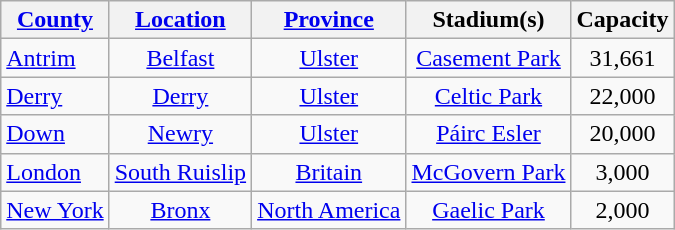<table class="wikitable sortable" style="text-align:center">
<tr>
<th><a href='#'>County</a></th>
<th><a href='#'>Location</a></th>
<th><a href='#'>Province</a></th>
<th>Stadium(s)</th>
<th>Capacity</th>
</tr>
<tr>
<td style="text-align:left"> <a href='#'>Antrim</a></td>
<td><a href='#'>Belfast</a></td>
<td><a href='#'>Ulster</a></td>
<td><a href='#'>Casement Park</a></td>
<td>31,661</td>
</tr>
<tr>
<td style="text-align:left"> <a href='#'>Derry</a></td>
<td><a href='#'>Derry</a></td>
<td><a href='#'>Ulster</a></td>
<td><a href='#'>Celtic Park</a></td>
<td>22,000</td>
</tr>
<tr>
<td style="text-align:left"> <a href='#'>Down</a></td>
<td><a href='#'>Newry</a></td>
<td><a href='#'>Ulster</a></td>
<td><a href='#'>Páirc Esler</a></td>
<td>20,000</td>
</tr>
<tr>
<td style="text-align:left"> <a href='#'>London</a></td>
<td><a href='#'>South Ruislip</a></td>
<td><a href='#'>Britain</a></td>
<td><a href='#'>McGovern Park</a></td>
<td>3,000</td>
</tr>
<tr>
<td style="text-align:left"> <a href='#'>New York</a></td>
<td><a href='#'>Bronx</a></td>
<td><a href='#'>North America</a></td>
<td><a href='#'>Gaelic Park</a></td>
<td>2,000</td>
</tr>
</table>
